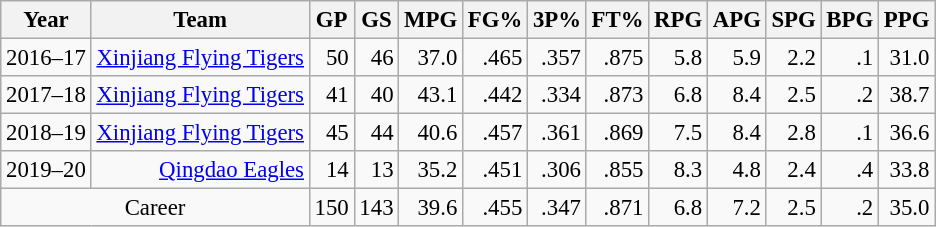<table class="wikitable sortable" style="font-size:95%; text-align:right">
<tr>
<th>Year</th>
<th>Team</th>
<th>GP</th>
<th>GS</th>
<th>MPG</th>
<th>FG%</th>
<th>3P%</th>
<th>FT%</th>
<th>RPG</th>
<th>APG</th>
<th>SPG</th>
<th>BPG</th>
<th>PPG</th>
</tr>
<tr>
<td>2016–17</td>
<td><a href='#'>Xinjiang Flying Tigers</a></td>
<td>50</td>
<td>46</td>
<td>37.0</td>
<td>.465</td>
<td>.357</td>
<td>.875</td>
<td>5.8</td>
<td>5.9</td>
<td>2.2</td>
<td>.1</td>
<td>31.0</td>
</tr>
<tr>
<td>2017–18</td>
<td><a href='#'>Xinjiang Flying Tigers</a></td>
<td>41</td>
<td>40</td>
<td>43.1</td>
<td>.442</td>
<td>.334</td>
<td>.873</td>
<td>6.8</td>
<td>8.4</td>
<td>2.5</td>
<td>.2</td>
<td>38.7</td>
</tr>
<tr>
<td>2018–19</td>
<td><a href='#'>Xinjiang Flying Tigers</a></td>
<td>45</td>
<td>44</td>
<td>40.6</td>
<td>.457</td>
<td>.361</td>
<td>.869</td>
<td>7.5</td>
<td>8.4</td>
<td>2.8</td>
<td>.1</td>
<td>36.6</td>
</tr>
<tr>
<td>2019–20</td>
<td><a href='#'>Qingdao Eagles</a></td>
<td>14</td>
<td>13</td>
<td>35.2</td>
<td>.451</td>
<td>.306</td>
<td>.855</td>
<td>8.3</td>
<td>4.8</td>
<td>2.4</td>
<td>.4</td>
<td>33.8</td>
</tr>
<tr>
<td colspan="2" align="center">Career</td>
<td>150</td>
<td>143</td>
<td>39.6</td>
<td>.455</td>
<td>.347</td>
<td>.871</td>
<td>6.8</td>
<td>7.2</td>
<td>2.5</td>
<td>.2</td>
<td>35.0</td>
</tr>
</table>
